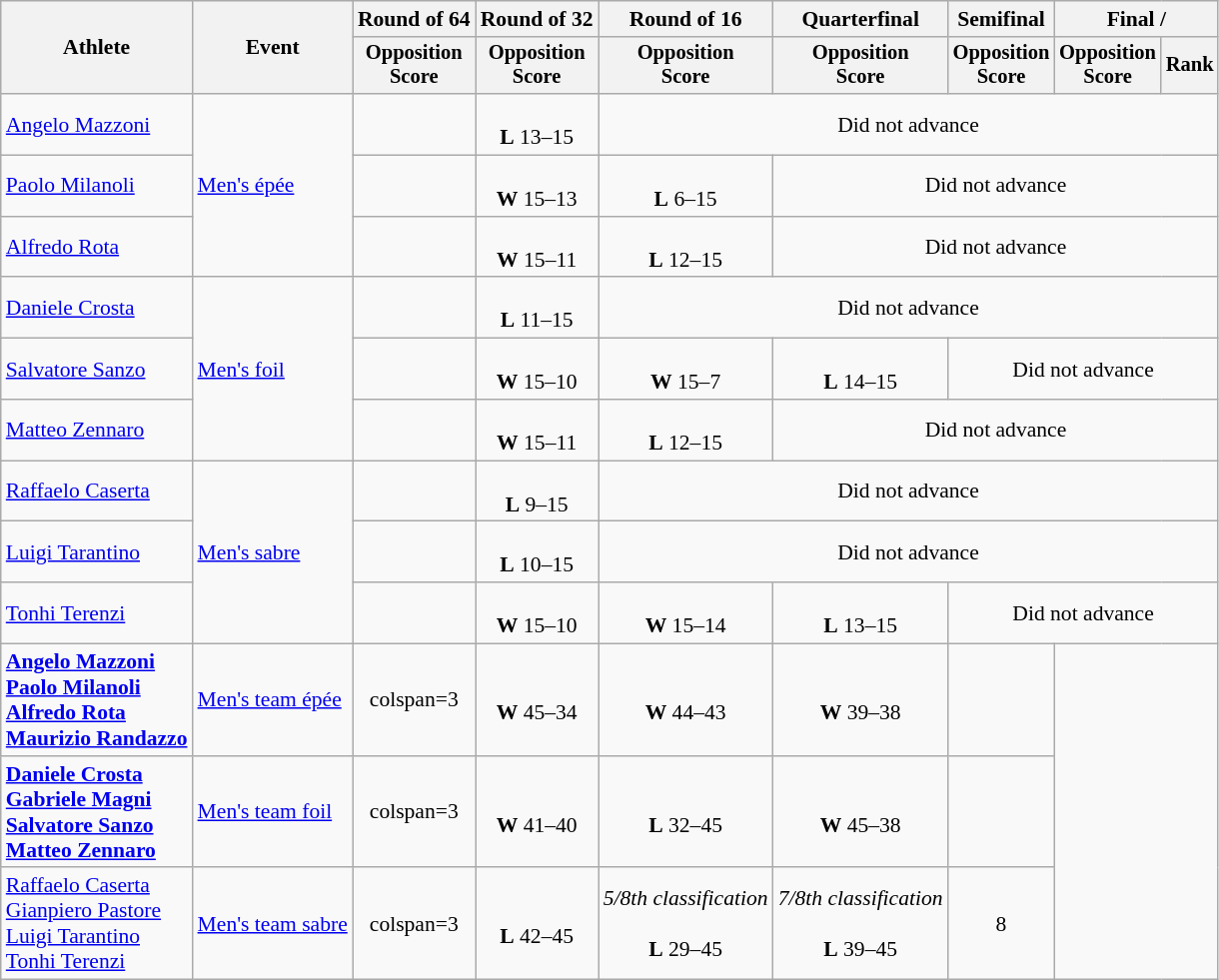<table class="wikitable" style="font-size:90%">
<tr>
<th rowspan="2">Athlete</th>
<th rowspan="2">Event</th>
<th>Round of 64</th>
<th>Round of 32</th>
<th>Round of 16</th>
<th>Quarterfinal</th>
<th>Semifinal</th>
<th colspan=2>Final / </th>
</tr>
<tr style="font-size:95%">
<th>Opposition <br> Score</th>
<th>Opposition <br> Score</th>
<th>Opposition <br> Score</th>
<th>Opposition <br> Score</th>
<th>Opposition <br> Score</th>
<th>Opposition <br> Score</th>
<th>Rank</th>
</tr>
<tr align=center>
<td align=left><a href='#'>Angelo Mazzoni</a></td>
<td rowspan=3 align=left><a href='#'>Men's épée</a></td>
<td></td>
<td><br><strong>L</strong> 13–15</td>
<td colspan=5>Did not advance</td>
</tr>
<tr align=center>
<td align=left><a href='#'>Paolo Milanoli</a></td>
<td></td>
<td><br><strong>W</strong> 15–13</td>
<td><br><strong>L</strong> 6–15</td>
<td colspan=4>Did not advance</td>
</tr>
<tr align=center>
<td align=left><a href='#'>Alfredo Rota</a></td>
<td></td>
<td><br><strong>W</strong> 15–11</td>
<td><br><strong>L</strong> 12–15</td>
<td colspan=4>Did not advance</td>
</tr>
<tr align=center>
<td align=left><a href='#'>Daniele Crosta</a></td>
<td rowspan=3 align=left><a href='#'>Men's foil</a></td>
<td></td>
<td><br><strong>L</strong> 11–15</td>
<td colspan=5>Did not advance</td>
</tr>
<tr align=center>
<td align=left><a href='#'>Salvatore Sanzo</a></td>
<td></td>
<td><br><strong>W</strong> 15–10</td>
<td><br><strong>W</strong> 15–7</td>
<td><br><strong>L</strong> 14–15</td>
<td colspan=3>Did not advance</td>
</tr>
<tr align=center>
<td align=left><a href='#'>Matteo Zennaro</a></td>
<td></td>
<td><br><strong>W</strong> 15–11</td>
<td><br><strong>L</strong> 12–15</td>
<td colspan=4>Did not advance</td>
</tr>
<tr align=center>
<td align=left><a href='#'>Raffaelo Caserta</a></td>
<td rowspan=3 align=left><a href='#'>Men's sabre</a></td>
<td></td>
<td><br><strong>L</strong> 9–15</td>
<td colspan=5>Did not advance</td>
</tr>
<tr align=center>
<td align=left><a href='#'>Luigi Tarantino</a></td>
<td></td>
<td><br><strong>L</strong> 10–15</td>
<td colspan=5>Did not advance</td>
</tr>
<tr align=center>
<td align=left><a href='#'>Tonhi Terenzi</a></td>
<td></td>
<td><br><strong>W</strong> 15–10</td>
<td><br><strong>W</strong> 15–14</td>
<td><br><strong>L</strong> 13–15</td>
<td colspan=3>Did not advance</td>
</tr>
<tr align=center>
<td align=left><strong><a href='#'>Angelo Mazzoni</a></strong><br><strong><a href='#'>Paolo Milanoli</a></strong><br><strong><a href='#'>Alfredo Rota</a></strong><br><strong><a href='#'>Maurizio Randazzo</a></strong></td>
<td align=left><a href='#'>Men's team épée</a></td>
<td>colspan=3 </td>
<td><br><strong>W</strong> 45–34</td>
<td><br><strong>W</strong> 44–43</td>
<td><br><strong>W</strong> 39–38</td>
<td></td>
</tr>
<tr align=center>
<td align=left><strong><a href='#'>Daniele Crosta</a></strong><br><strong><a href='#'>Gabriele Magni</a></strong><br><strong><a href='#'>Salvatore Sanzo</a></strong><br><strong><a href='#'>Matteo Zennaro</a></strong></td>
<td align=left><a href='#'>Men's team foil</a></td>
<td>colspan=3 </td>
<td><br><strong>W</strong> 41–40</td>
<td><br><strong>L</strong> 32–45</td>
<td><br><strong>W</strong> 45–38</td>
<td></td>
</tr>
<tr align=center>
<td align=left><a href='#'>Raffaelo Caserta</a><br><a href='#'>Gianpiero Pastore</a><br><a href='#'>Luigi Tarantino</a><br><a href='#'>Tonhi Terenzi</a></td>
<td align=left><a href='#'>Men's team sabre</a></td>
<td>colspan=3 </td>
<td><br><strong>L</strong> 42–45</td>
<td><em>5/8th classification</em><br><br><strong>L</strong> 29–45</td>
<td><em>7/8th classification</em><br><br><strong>L</strong> 39–45</td>
<td>8</td>
</tr>
</table>
